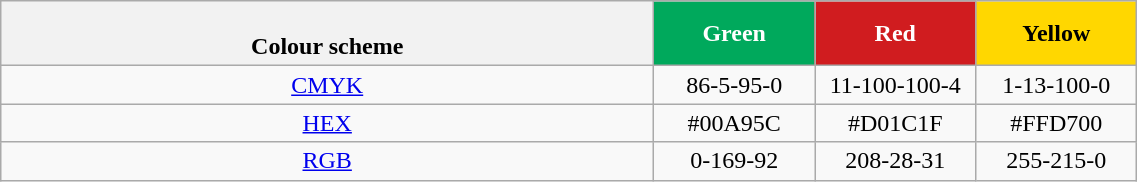<table class=wikitable width=60% style="text-align:center;">
<tr>
<th><br>Colour scheme</th>
<th ! style="background:#00A95C; width:100px; color:white;">Green</th>
<th style="background:#D01C1F; width:100px; color:white;">Red</th>
<th style="background:#FFD700; width:100px; color:black;">Yellow</th>
</tr>
<tr>
<td><a href='#'>CMYK</a></td>
<td>86-5-95-0</td>
<td>11-100-100-4</td>
<td>1-13-100-0</td>
</tr>
<tr>
<td><a href='#'>HEX</a></td>
<td>#00A95C</td>
<td>#D01C1F</td>
<td>#FFD700</td>
</tr>
<tr>
<td><a href='#'>RGB</a></td>
<td>0-169-92</td>
<td>208-28-31</td>
<td>255-215-0</td>
</tr>
</table>
